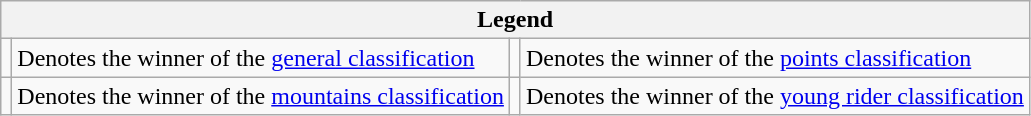<table class="wikitable">
<tr>
<th colspan="4">Legend</th>
</tr>
<tr>
<td></td>
<td>Denotes the winner of the <a href='#'>general classification</a></td>
<td></td>
<td>Denotes the winner of the <a href='#'>points classification</a></td>
</tr>
<tr>
<td></td>
<td>Denotes the winner of the <a href='#'>mountains classification</a></td>
<td></td>
<td>Denotes the winner of the <a href='#'>young rider classification</a></td>
</tr>
</table>
